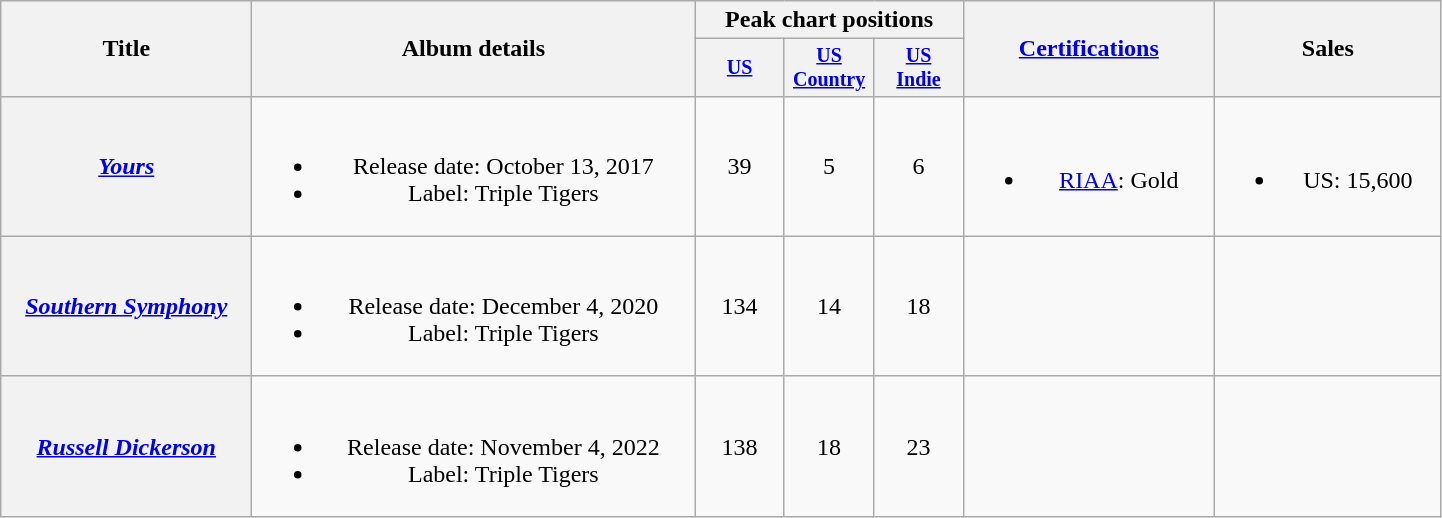<table class="wikitable plainrowheaders" style="text-align:center;">
<tr>
<th scope="col" rowspan="2" style="width:10em;">Title</th>
<th scope="col" rowspan="2" style="width:18em;">Album details</th>
<th scope="col" colspan="3">Peak chart positions</th>
<th scope="col" rowspan="2" style="width:10em;"><a href='#'>Certifications</a></th>
<th scope="col" rowspan="2" style="width:9em;">Sales</th>
</tr>
<tr style="font-size:smaller;">
<th scope="col" style="width:4em;"><a href='#'>US</a><br></th>
<th scope="col" style="width:4em;"><a href='#'>US Country</a><br></th>
<th scope="col" style="width:4em;"><a href='#'>US<br>Indie</a><br></th>
</tr>
<tr>
<th scope="row"><em><a href='#'>Yours</a></em></th>
<td><br><ul><li>Release date: October 13, 2017</li><li>Label: Triple Tigers</li></ul></td>
<td>39</td>
<td>5</td>
<td>6</td>
<td><br><ul><li><a href='#'>RIAA</a>: Gold</li></ul></td>
<td><br><ul><li>US: 15,600</li></ul></td>
</tr>
<tr>
<th scope="row"><em><a href='#'>Southern Symphony</a></em></th>
<td><br><ul><li>Release date: December 4, 2020</li><li>Label: Triple Tigers</li></ul></td>
<td>134</td>
<td>14</td>
<td>18</td>
<td></td>
<td></td>
</tr>
<tr>
<th scope="row"><em><a href='#'>Russell Dickerson</a></em></th>
<td><br><ul><li>Release date: November 4, 2022</li><li>Label: Triple Tigers</li></ul></td>
<td>138</td>
<td>18</td>
<td>23</td>
<td></td>
<td></td>
</tr>
</table>
